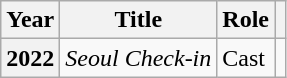<table class="wikitable plainrowheaders">
<tr>
<th scope="col">Year</th>
<th scope="col">Title</th>
<th scope="col">Role</th>
<th scope="col" class="unsortable"></th>
</tr>
<tr>
<th scope="row">2022</th>
<td><em>Seoul Check-in</em></td>
<td>Cast</td>
<td style="text-align:center"></td>
</tr>
</table>
